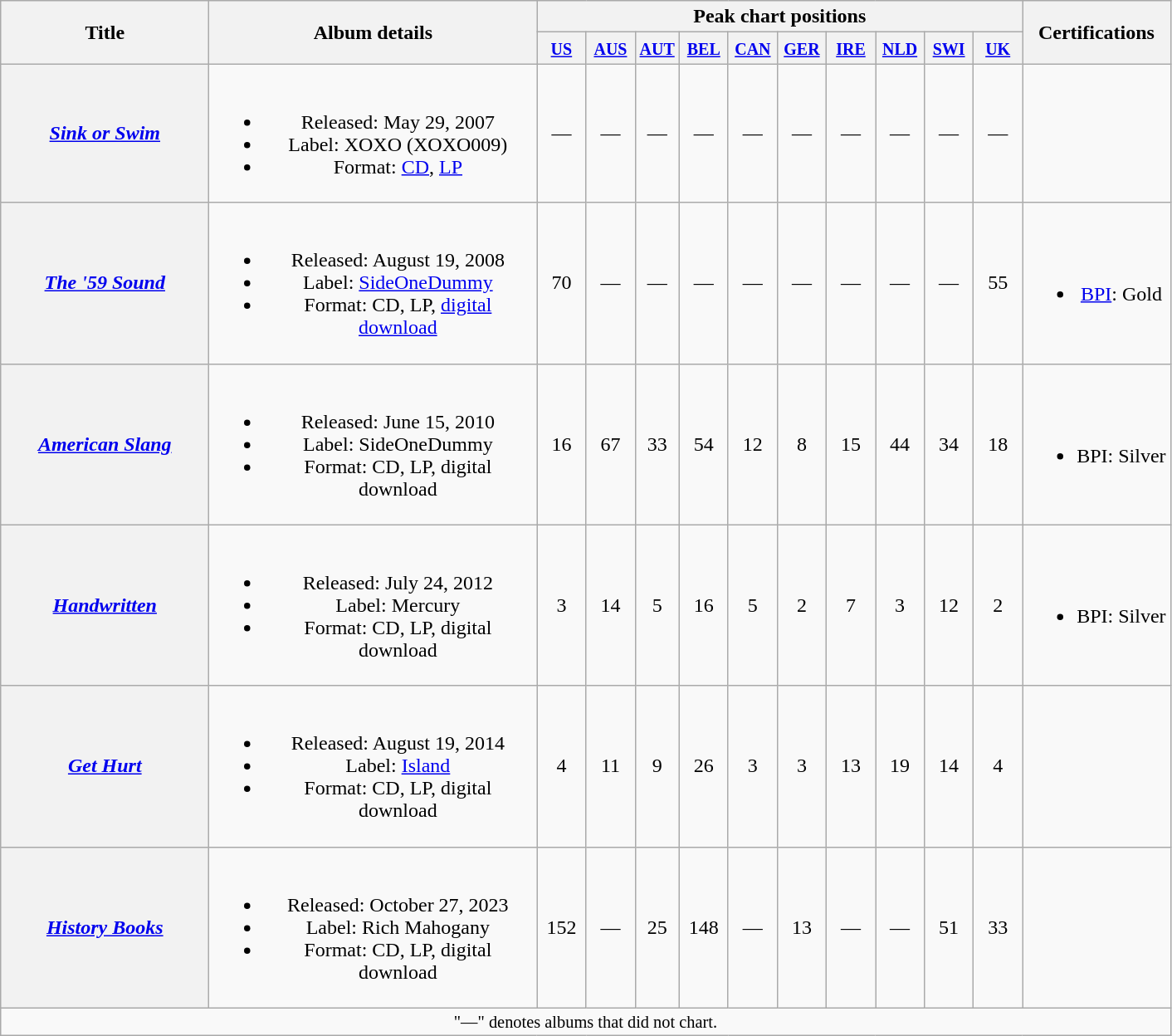<table class="wikitable plainrowheaders" style="text-align:center;">
<tr>
<th rowspan="2" style="width:10em">Title</th>
<th rowspan="2" style="width:16em">Album details</th>
<th colspan="10">Peak chart positions</th>
<th rowspan="2">Certifications</th>
</tr>
<tr>
<th style="width:2em"><small><a href='#'>US</a></small><br></th>
<th style="width:2em"><small><a href='#'>AUS</a></small><br></th>
<th style="width:1em"><small><a href='#'>AUT</a></small><br></th>
<th style="width:2em"><small><a href='#'>BEL</a></small><br></th>
<th style="width:2em"><small><a href='#'>CAN</a></small><br></th>
<th style="width:2em"><small><a href='#'>GER</a></small><br></th>
<th style="width:2em"><small><a href='#'>IRE</a></small><br></th>
<th style="width:2em"><small><a href='#'>NLD</a></small><br></th>
<th style="width:2em"><small><a href='#'>SWI</a></small><br></th>
<th style="width:2em"><small><a href='#'>UK</a></small><br></th>
</tr>
<tr>
<th scope="row"><em><a href='#'>Sink or Swim</a></em></th>
<td><br><ul><li>Released: May 29, 2007</li><li>Label: XOXO (XOXO009)</li><li>Format: <a href='#'>CD</a>, <a href='#'>LP</a></li></ul></td>
<td align="center">—</td>
<td align="center">—</td>
<td align="center">—</td>
<td align="center">—</td>
<td align="center">—</td>
<td align="center">—</td>
<td align="center">—</td>
<td align="center">—</td>
<td align="center">—</td>
<td align="center">—</td>
<td></td>
</tr>
<tr>
<th scope="row"><em><a href='#'>The '59 Sound</a></em></th>
<td><br><ul><li>Released: August 19, 2008</li><li>Label: <a href='#'>SideOneDummy</a></li><li>Format: CD, LP, <a href='#'>digital download</a></li></ul></td>
<td align="center">70</td>
<td align="center">—</td>
<td align="center">—</td>
<td align="center">—</td>
<td align="center">—</td>
<td align="center">—</td>
<td align="center">—</td>
<td align="center">—</td>
<td align="center">—</td>
<td align="center">55</td>
<td><br><ul><li><a href='#'>BPI</a>: Gold</li></ul></td>
</tr>
<tr>
<th scope="row"><em><a href='#'>American Slang</a></em></th>
<td><br><ul><li>Released: June 15, 2010</li><li>Label: SideOneDummy</li><li>Format: CD, LP, digital download</li></ul></td>
<td align="center">16</td>
<td align="center">67</td>
<td align="center">33</td>
<td align="center">54</td>
<td align="center">12</td>
<td align="center">8</td>
<td align="center">15</td>
<td align="center">44</td>
<td align="center">34</td>
<td align="center">18</td>
<td><br><ul><li>BPI: Silver</li></ul></td>
</tr>
<tr>
<th scope="row"><em><a href='#'>Handwritten</a></em></th>
<td><br><ul><li>Released: July 24, 2012</li><li>Label: Mercury</li><li>Format: CD, LP, digital download</li></ul></td>
<td align="center">3</td>
<td align="center">14</td>
<td align="center">5</td>
<td align="center">16</td>
<td align="center">5</td>
<td align="center">2</td>
<td align="center">7</td>
<td align="center">3</td>
<td align="center">12</td>
<td align="center">2</td>
<td><br><ul><li>BPI: Silver</li></ul></td>
</tr>
<tr>
<th scope="row"><em><a href='#'>Get Hurt</a></em></th>
<td><br><ul><li>Released: August 19, 2014</li><li>Label: <a href='#'>Island</a></li><li>Format: CD, LP, digital download</li></ul></td>
<td align="center">4</td>
<td align="center">11</td>
<td align="center">9</td>
<td align="center">26</td>
<td align="center">3</td>
<td align="center">3</td>
<td align="center">13</td>
<td align="center">19</td>
<td align="center">14</td>
<td align="center">4</td>
<td></td>
</tr>
<tr>
<th scope="row"><em><a href='#'>History Books</a></em></th>
<td><br><ul><li>Released: October 27, 2023</li><li>Label: Rich Mahogany</li><li>Format: CD, LP, digital download</li></ul></td>
<td align="center">152</td>
<td align="center">—</td>
<td align="center">25</td>
<td align="center">148</td>
<td align="center">—</td>
<td align="center">13</td>
<td align="center">—</td>
<td align="center">—</td>
<td align="center">51</td>
<td align="center">33</td>
<td></td>
</tr>
<tr>
<td align="center" colspan="21" style="font-size: 85%">"—" denotes albums that did not chart.</td>
</tr>
</table>
